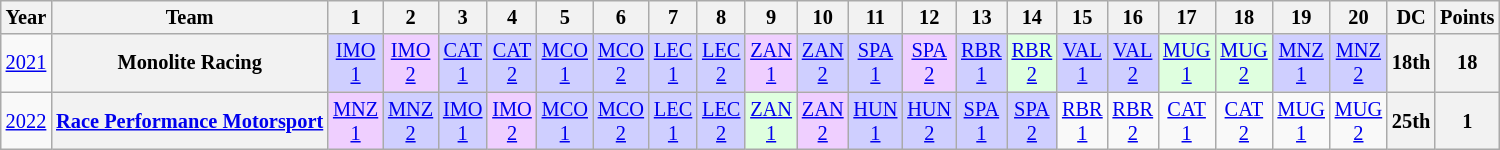<table class="wikitable" style="text-align:center; font-size:85%">
<tr>
<th>Year</th>
<th>Team</th>
<th>1</th>
<th>2</th>
<th>3</th>
<th>4</th>
<th>5</th>
<th>6</th>
<th>7</th>
<th>8</th>
<th>9</th>
<th>10</th>
<th>11</th>
<th>12</th>
<th>13</th>
<th>14</th>
<th>15</th>
<th>16</th>
<th>17</th>
<th>18</th>
<th>19</th>
<th>20</th>
<th>DC</th>
<th>Points</th>
</tr>
<tr>
<td><a href='#'>2021</a></td>
<th nowrap>Monolite Racing</th>
<td style="background:#CFCFFF;"><a href='#'>IMO<br>1</a><br></td>
<td style="background:#EFCFFF;"><a href='#'>IMO<br>2</a><br></td>
<td style="background:#CFCFFF;"><a href='#'>CAT<br>1</a><br></td>
<td style="background:#CFCFFF;"><a href='#'>CAT<br>2</a><br></td>
<td style="background:#CFCFFF;"><a href='#'>MCO<br>1</a><br></td>
<td style="background:#CFCFFF;"><a href='#'>MCO<br>2</a><br></td>
<td style="background:#CFCFFF;"><a href='#'>LEC<br>1</a><br></td>
<td style="background:#CFCFFF;"><a href='#'>LEC<br>2</a><br></td>
<td style="background:#EFCFFF;"><a href='#'>ZAN<br>1</a><br></td>
<td style="background:#CFCFFF;"><a href='#'>ZAN<br>2</a><br></td>
<td style="background:#CFCFFF;"><a href='#'>SPA<br>1</a><br></td>
<td style="background:#EFCFFF;"><a href='#'>SPA<br>2</a><br></td>
<td style="background:#CFCFFF;"><a href='#'>RBR<br>1</a><br></td>
<td style="background:#DFFFDF;"><a href='#'>RBR<br>2</a><br></td>
<td style="background:#CFCFFF;"><a href='#'>VAL<br>1</a><br></td>
<td style="background:#CFCFFF;"><a href='#'>VAL<br>2</a><br></td>
<td style="background:#DFFFDF;"><a href='#'>MUG<br>1</a><br></td>
<td style="background:#DFFFDF;"><a href='#'>MUG<br>2</a><br></td>
<td style="background:#CFCFFF;"><a href='#'>MNZ<br>1</a><br></td>
<td style="background:#CFCFFF;"><a href='#'>MNZ<br>2</a><br></td>
<th>18th</th>
<th>18</th>
</tr>
<tr>
<td><a href='#'>2022</a></td>
<th nowrap><a href='#'>Race Performance Motorsport</a></th>
<td style="background:#EFCFFF;"><a href='#'>MNZ<br>1</a><br></td>
<td style="background:#CFCFFF;"><a href='#'>MNZ<br>2</a><br></td>
<td style="background:#CFCFFF;"><a href='#'>IMO<br>1</a><br></td>
<td style="background:#EFCFFF;"><a href='#'>IMO<br>2</a><br></td>
<td style="background:#CFCFFF;"><a href='#'>MCO<br>1</a><br></td>
<td style="background:#CFCFFF;"><a href='#'>MCO<br>2</a><br></td>
<td style="background:#CFCFFF;"><a href='#'>LEC<br>1</a><br></td>
<td style="background:#CFCFFF;"><a href='#'>LEC<br>2</a><br></td>
<td style="background:#DFFFDF;"><a href='#'>ZAN<br>1</a><br></td>
<td style="background:#EFCFFF;"><a href='#'>ZAN<br>2</a><br></td>
<td style="background:#CFCFFF;"><a href='#'>HUN<br>1</a><br></td>
<td style="background:#CFCFFF;"><a href='#'>HUN<br>2</a><br></td>
<td style="background:#CFCFFF;"><a href='#'>SPA<br>1</a><br></td>
<td style="background:#CFCFFF;"><a href='#'>SPA<br>2</a><br></td>
<td style="background:#;"><a href='#'>RBR<br>1</a></td>
<td style="background:#;"><a href='#'>RBR<br>2</a></td>
<td style="background:#;"><a href='#'>CAT<br>1</a></td>
<td style="background:#;"><a href='#'>CAT<br>2</a></td>
<td style="background:#;"><a href='#'>MUG<br>1</a></td>
<td style="background:#;"><a href='#'>MUG<br>2</a></td>
<th>25th</th>
<th>1</th>
</tr>
</table>
